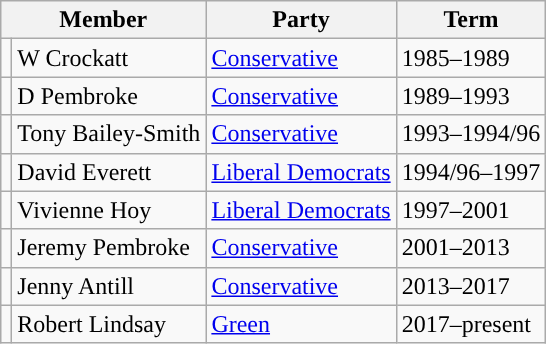<table class="wikitable">
<tr>
<th colspan="2">Member</th>
<th>Party</th>
<th>Term</th>
</tr>
<tr>
<td style="background-color: "></td>
<td>W Crockatt</td>
<td><a href='#'>Conservative</a></td>
<td>1985–1989</td>
</tr>
<tr>
<td style="background-color: "></td>
<td>D Pembroke</td>
<td><a href='#'>Conservative</a></td>
<td>1989–1993</td>
</tr>
<tr>
<td style="background-color: "></td>
<td>Tony Bailey-Smith</td>
<td><a href='#'>Conservative</a></td>
<td>1993–1994/96</td>
</tr>
<tr>
<td style="background-color: "></td>
<td>David Everett</td>
<td><a href='#'>Liberal Democrats</a></td>
<td>1994/96–1997</td>
</tr>
<tr>
<td style="background-color: "></td>
<td>Vivienne Hoy</td>
<td><a href='#'>Liberal Democrats</a></td>
<td>1997–2001</td>
</tr>
<tr>
<td style="background-color: "></td>
<td>Jeremy Pembroke</td>
<td><a href='#'>Conservative</a></td>
<td>2001–2013</td>
</tr>
<tr>
<td style="background-color: "></td>
<td>Jenny Antill</td>
<td><a href='#'>Conservative</a></td>
<td>2013–2017</td>
</tr>
<tr>
<td style="background-color: "></td>
<td>Robert Lindsay</td>
<td><a href='#'>Green</a></td>
<td>2017–present</td>
</tr>
</table>
